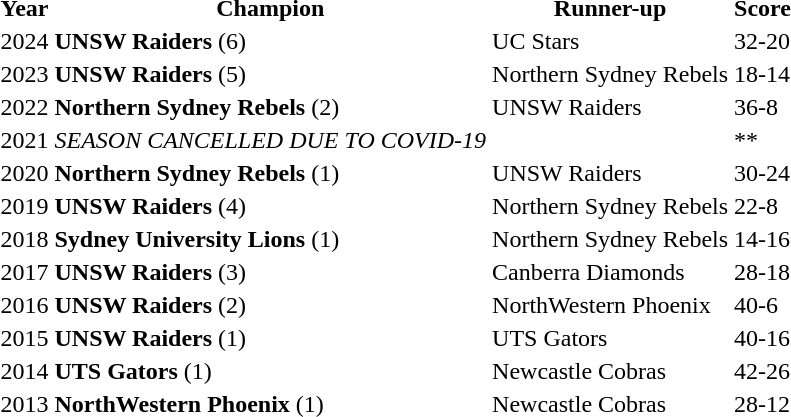<table>
<tr>
<th>Year</th>
<th>Champion</th>
<th>Runner-up</th>
<th>Score</th>
</tr>
<tr>
<td>2024</td>
<td><strong>UNSW Raiders</strong> (6)</td>
<td>UC Stars</td>
<td>32-20</td>
</tr>
<tr>
<td>2023</td>
<td><strong>UNSW Raiders</strong> (5)</td>
<td>Northern Sydney Rebels</td>
<td>18-14</td>
</tr>
<tr>
<td>2022</td>
<td><strong>Northern Sydney Rebels</strong> (2)</td>
<td>UNSW Raiders</td>
<td>36-8</td>
</tr>
<tr>
<td>2021</td>
<td><em>SEASON CANCELLED DUE TO COVID-19</em></td>
<td></td>
<td>**</td>
</tr>
<tr>
<td>2020</td>
<td><strong>Northern Sydney Rebels</strong> (1)</td>
<td>UNSW Raiders</td>
<td>30-24</td>
</tr>
<tr>
<td>2019</td>
<td><strong>UNSW Raiders</strong> (4)</td>
<td>Northern Sydney Rebels</td>
<td>22-8</td>
</tr>
<tr>
<td>2018</td>
<td><strong>Sydney University Lions</strong> (1)</td>
<td>Northern Sydney Rebels</td>
<td>14-16</td>
</tr>
<tr>
<td>2017</td>
<td><strong>UNSW Raiders</strong> (3)</td>
<td>Canberra Diamonds</td>
<td>28-18</td>
</tr>
<tr>
<td>2016</td>
<td><strong>UNSW Raiders</strong> (2)</td>
<td>NorthWestern Phoenix</td>
<td>40-6</td>
</tr>
<tr>
<td>2015</td>
<td><strong>UNSW Raiders</strong> (1)</td>
<td>UTS Gators</td>
<td>40-16</td>
</tr>
<tr>
<td>2014</td>
<td><strong>UTS Gators</strong> (1)</td>
<td>Newcastle Cobras</td>
<td>42-26</td>
</tr>
<tr>
<td>2013</td>
<td><strong>NorthWestern Phoenix</strong> (1)</td>
<td>Newcastle Cobras</td>
<td>28-12</td>
</tr>
</table>
